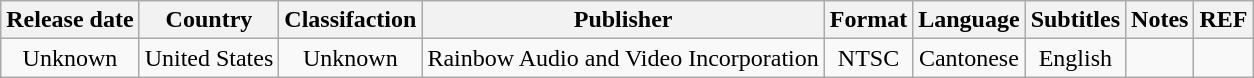<table class="wikitable">
<tr>
<th>Release date</th>
<th>Country</th>
<th>Classifaction</th>
<th>Publisher</th>
<th>Format</th>
<th>Language</th>
<th>Subtitles</th>
<th>Notes</th>
<th>REF</th>
</tr>
<tr style="text-align:center;">
<td>Unknown</td>
<td>United States</td>
<td>Unknown</td>
<td>Rainbow Audio and Video Incorporation</td>
<td>NTSC</td>
<td>Cantonese</td>
<td>English</td>
<td></td>
<td></td>
</tr>
</table>
